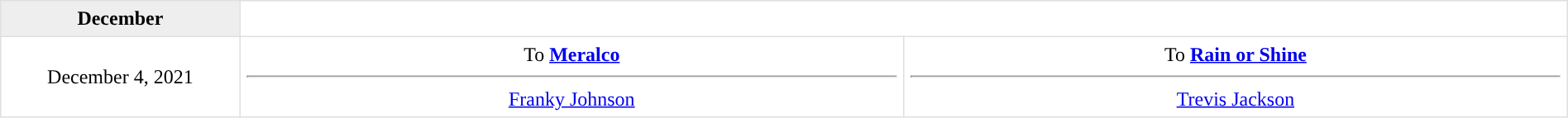<table border=1 style="border-collapse:collapse; text-align: center; width: 100%" bordercolor="#DFDFDF"  cellpadding="5">
<tr bgcolor="eeeeee">
<th>December</th>
</tr>
<tr>
<td style="width:12%">December 4, 2021</td>
<td style="width:33.3%" valign="top">To <strong><a href='#'>Meralco</a></strong><hr><a href='#'>Franky Johnson</a></td>
<td style="width:33.3%" valign="top">To <strong><a href='#'>Rain or Shine</a></strong><hr><a href='#'>Trevis Jackson</a></td>
</tr>
</table>
